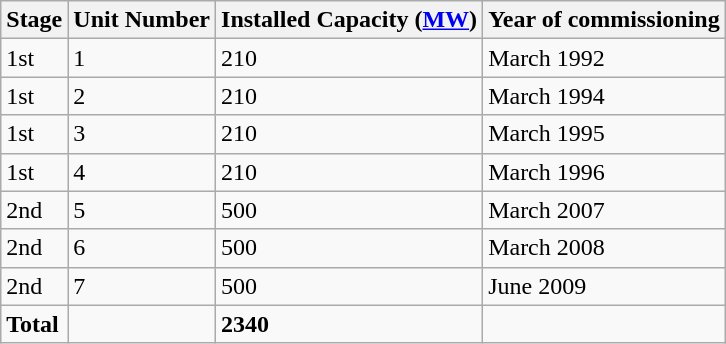<table class="sortable wikitable">
<tr>
<th>Stage</th>
<th>Unit Number</th>
<th>Installed Capacity (<a href='#'>MW</a>)</th>
<th>Year of commissioning</th>
</tr>
<tr>
<td>1st</td>
<td>1</td>
<td>210</td>
<td>March 1992</td>
</tr>
<tr>
<td>1st</td>
<td>2</td>
<td>210</td>
<td>March 1994</td>
</tr>
<tr>
<td>1st</td>
<td>3</td>
<td>210</td>
<td>March 1995</td>
</tr>
<tr>
<td>1st</td>
<td>4</td>
<td>210</td>
<td>March 1996</td>
</tr>
<tr>
<td>2nd</td>
<td>5</td>
<td>500</td>
<td>March 2007</td>
</tr>
<tr>
<td>2nd</td>
<td>6</td>
<td>500</td>
<td>March 2008</td>
</tr>
<tr>
<td>2nd</td>
<td>7</td>
<td>500</td>
<td>June 2009</td>
</tr>
<tr>
<td><strong>Total</strong></td>
<td></td>
<td><strong>2340</strong></td>
<td></td>
</tr>
</table>
